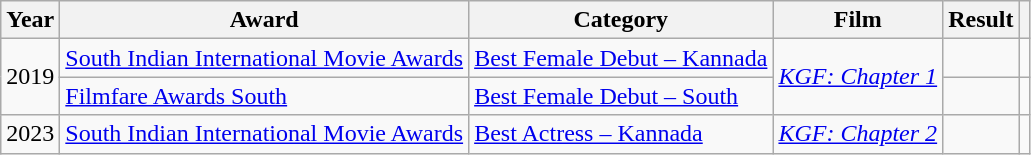<table class="wikitable">
<tr>
<th>Year</th>
<th>Award</th>
<th>Category</th>
<th>Film</th>
<th>Result</th>
<th></th>
</tr>
<tr>
<td rowspan="2">2019</td>
<td><a href='#'>South Indian International Movie Awards</a></td>
<td><a href='#'>Best Female Debut – Kannada</a></td>
<td rowspan="2"><em><a href='#'>KGF: Chapter 1</a></em></td>
<td></td>
<td></td>
</tr>
<tr>
<td><a href='#'>Filmfare Awards South</a></td>
<td><a href='#'>Best Female Debut – South</a></td>
<td></td>
<td></td>
</tr>
<tr>
<td>2023</td>
<td><a href='#'>South Indian International Movie Awards</a></td>
<td><a href='#'>Best Actress – Kannada</a></td>
<td><em><a href='#'>KGF: Chapter 2</a></em></td>
<td></td>
<td></td>
</tr>
</table>
